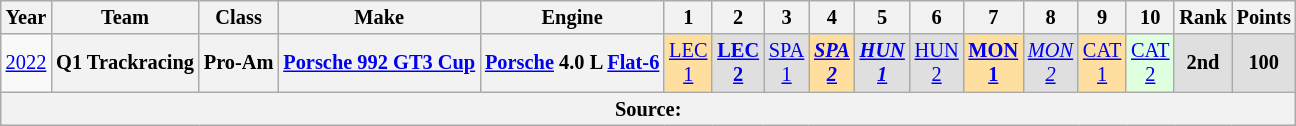<table class="wikitable" style="text-align:center; font-size:85%">
<tr>
<th>Year</th>
<th>Team</th>
<th>Class</th>
<th>Make</th>
<th>Engine</th>
<th>1</th>
<th>2</th>
<th>3</th>
<th>4</th>
<th>5</th>
<th>6</th>
<th>7</th>
<th>8</th>
<th>9</th>
<th>10</th>
<th>Rank</th>
<th>Points</th>
</tr>
<tr>
<td><a href='#'>2022</a></td>
<th>Q1 Trackracing</th>
<th>Pro-Am</th>
<th><a href='#'>Porsche 992 GT3 Cup</a></th>
<th><a href='#'>Porsche</a> 4.0 L <a href='#'>Flat-6</a></th>
<td style="background:#FFDF9F;"><a href='#'>LEC<br>1</a><br></td>
<td style="background:#DFDFDF;"><strong><a href='#'>LEC<br>2</a></strong><br></td>
<td style="background:#DFDFDF;”"><a href='#'>SPA<br>1</a><br></td>
<td style="background:#FFDF9F;”"><strong><em><a href='#'>SPA<br>2</a></em></strong><br></td>
<td style="background:#DFDFDF;"><strong><em><a href='#'>HUN<br>1</a></em></strong><br></td>
<td style="background:#DFDFDF;"><a href='#'>HUN<br>2</a><br></td>
<td style="background:#FFDF9F;"><strong><a href='#'>MON<br>1</a></strong><br></td>
<td style="background:#DFDFDF;"><em><a href='#'>MON<br>2</a></em><br></td>
<td style="background:#FFDF9F;"><a href='#'>CAT<br>1</a><br></td>
<td style="background:#DFFFDF;"><a href='#'>CAT<br>2</a><br></td>
<th style="background:#DFDFDF;">2nd</th>
<th style="background:#DFDFDF;">100</th>
</tr>
<tr>
<th colspan="17">Source:</th>
</tr>
</table>
